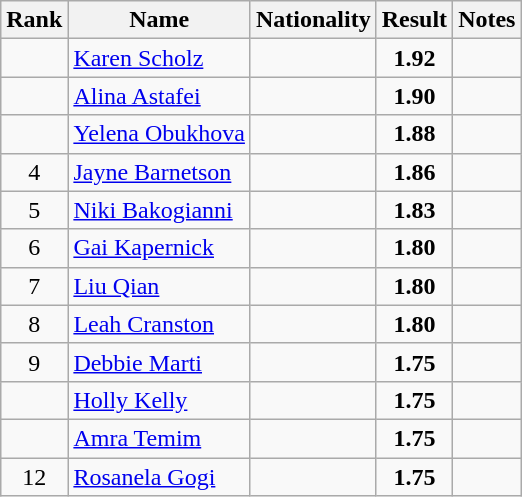<table class="wikitable sortable" style="text-align:center">
<tr>
<th>Rank</th>
<th>Name</th>
<th>Nationality</th>
<th>Result</th>
<th>Notes</th>
</tr>
<tr>
<td></td>
<td align=left><a href='#'>Karen Scholz</a></td>
<td align=left></td>
<td><strong>1.92</strong></td>
<td></td>
</tr>
<tr>
<td></td>
<td align=left><a href='#'>Alina Astafei</a></td>
<td align=left></td>
<td><strong>1.90</strong></td>
<td></td>
</tr>
<tr>
<td></td>
<td align=left><a href='#'>Yelena Obukhova</a></td>
<td align=left></td>
<td><strong>1.88</strong></td>
<td></td>
</tr>
<tr>
<td>4</td>
<td align=left><a href='#'>Jayne Barnetson</a></td>
<td align=left></td>
<td><strong>1.86</strong></td>
<td></td>
</tr>
<tr>
<td>5</td>
<td align=left><a href='#'>Niki Bakogianni</a></td>
<td align=left></td>
<td><strong>1.83</strong></td>
<td></td>
</tr>
<tr>
<td>6</td>
<td align=left><a href='#'>Gai Kapernick</a></td>
<td align=left></td>
<td><strong>1.80</strong></td>
<td></td>
</tr>
<tr>
<td>7</td>
<td align=left><a href='#'>Liu Qian</a></td>
<td align=left></td>
<td><strong>1.80</strong></td>
<td></td>
</tr>
<tr>
<td>8</td>
<td align=left><a href='#'>Leah Cranston</a></td>
<td align=left></td>
<td><strong>1.80</strong></td>
<td></td>
</tr>
<tr>
<td>9</td>
<td align=left><a href='#'>Debbie Marti</a></td>
<td align=left></td>
<td><strong>1.75</strong></td>
<td></td>
</tr>
<tr>
<td></td>
<td align=left><a href='#'>Holly Kelly</a></td>
<td align=left></td>
<td><strong>1.75</strong></td>
<td></td>
</tr>
<tr>
<td></td>
<td align=left><a href='#'>Amra Temim</a></td>
<td align=left></td>
<td><strong>1.75</strong></td>
<td></td>
</tr>
<tr>
<td>12</td>
<td align=left><a href='#'>Rosanela Gogi</a></td>
<td align=left></td>
<td><strong>1.75</strong></td>
<td></td>
</tr>
</table>
